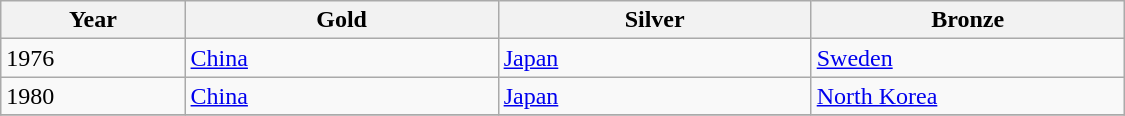<table class="wikitable" style="text-align: left; width: 750px;">
<tr>
<th width="100">Year</th>
<th width="175">Gold</th>
<th width="175">Silver</th>
<th width="175">Bronze</th>
</tr>
<tr>
<td>1976</td>
<td> <a href='#'>China</a></td>
<td> <a href='#'>Japan</a></td>
<td> <a href='#'>Sweden</a></td>
</tr>
<tr>
<td>1980</td>
<td> <a href='#'>China</a></td>
<td> <a href='#'>Japan</a></td>
<td> <a href='#'>North Korea</a></td>
</tr>
<tr>
</tr>
</table>
